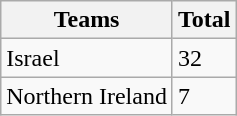<table class="wikitable">
<tr>
<th>Teams</th>
<th>Total</th>
</tr>
<tr>
<td>Israel</td>
<td>32</td>
</tr>
<tr>
<td>Northern Ireland</td>
<td>7</td>
</tr>
</table>
